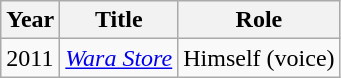<table class="wikitable" border="1">
<tr>
<th>Year</th>
<th>Title</th>
<th>Role</th>
</tr>
<tr>
<td>2011</td>
<td><em><a href='#'>Wara Store</a></em></td>
<td>Himself (voice)</td>
</tr>
</table>
